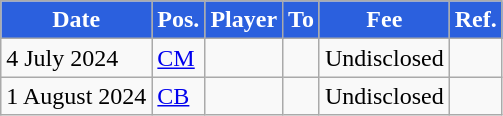<table class="wikitable plainrowheaders sortable">
<tr>
<th style="background:#2B60DE; color:#fff;">Date</th>
<th style="background:#2B60DE; color:#fff;">Pos.</th>
<th style="background:#2B60DE; color:#fff;">Player</th>
<th style="background:#2B60DE; color:#fff;">To</th>
<th style="background:#2B60DE; color:#fff;">Fee</th>
<th style="background:#2B60DE; color:#fff;">Ref.</th>
</tr>
<tr>
<td>4 July 2024</td>
<td><a href='#'>CM</a></td>
<td></td>
<td></td>
<td>Undisclosed</td>
<td></td>
</tr>
<tr>
<td>1 August 2024</td>
<td><a href='#'>CB</a></td>
<td></td>
<td></td>
<td>Undisclosed</td>
<td></td>
</tr>
</table>
